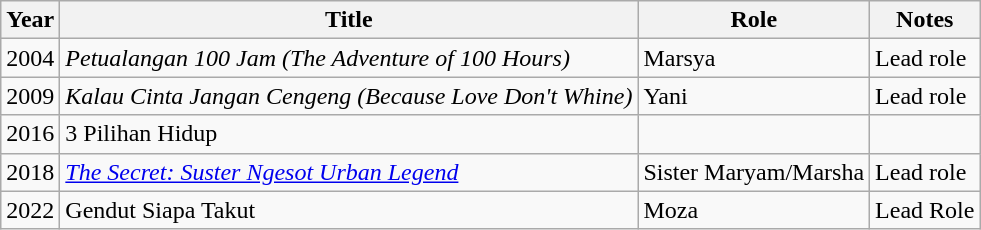<table class="wikitable">
<tr>
<th>Year</th>
<th>Title</th>
<th>Role</th>
<th>Notes</th>
</tr>
<tr>
<td>2004</td>
<td><em>Petualangan 100 Jam (The Adventure of 100 Hours)</em></td>
<td>Marsya</td>
<td>Lead role</td>
</tr>
<tr>
<td>2009</td>
<td><em>Kalau Cinta Jangan Cengeng (Because Love Don't Whine)</em></td>
<td>Yani</td>
<td>Lead role</td>
</tr>
<tr>
<td>2016</td>
<td>3 Pilihan Hidup</td>
<td></td>
<td></td>
</tr>
<tr>
<td>2018</td>
<td><em><a href='#'>The Secret: Suster Ngesot Urban Legend</a></em></td>
<td>Sister Maryam/Marsha</td>
<td>Lead role</td>
</tr>
<tr>
<td>2022</td>
<td>Gendut Siapa Takut</td>
<td>Moza</td>
<td>Lead Role</td>
</tr>
</table>
